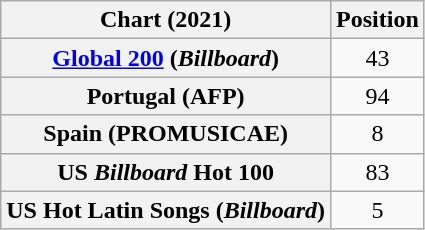<table class="wikitable sortable plainrowheaders" style="text-align:center">
<tr>
<th scope="col">Chart (2021)</th>
<th scope="col">Position</th>
</tr>
<tr>
<th scope="row"><a href='#'>Global 200</a> (<em>Billboard</em>)</th>
<td>43</td>
</tr>
<tr>
<th scope="row">Portugal (AFP)</th>
<td>94</td>
</tr>
<tr>
<th scope="row">Spain (PROMUSICAE)</th>
<td>8</td>
</tr>
<tr>
<th scope="row">US <em>Billboard</em> Hot 100</th>
<td>83</td>
</tr>
<tr>
<th scope="row">US Hot Latin Songs (<em>Billboard</em>)</th>
<td>5</td>
</tr>
</table>
